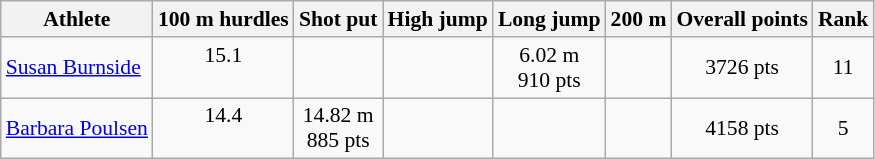<table class=wikitable style="font-size:90%">
<tr>
<th>Athlete</th>
<th>100 m hurdles</th>
<th>Shot put</th>
<th>High jump</th>
<th>Long jump</th>
<th>200 m</th>
<th>Overall points</th>
<th>Rank</th>
</tr>
<tr align=center>
<td align=left><a href='#'>Susan Burnside</a></td>
<td>15.1<br> </td>
<td><br></td>
<td><br></td>
<td>6.02 m<br>910 pts</td>
<td><br></td>
<td>3726 pts</td>
<td>11</td>
</tr>
<tr align=center>
<td align=left><a href='#'>Barbara Poulsen</a></td>
<td>14.4<br> </td>
<td>14.82 m<br>885 pts</td>
<td><br></td>
<td><br></td>
<td><br></td>
<td>4158 pts</td>
<td>5</td>
</tr>
</table>
